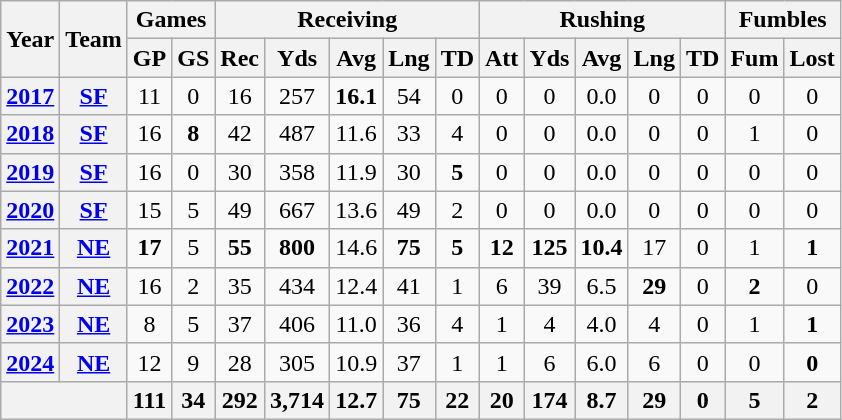<table class="wikitable" style="text-align:center;">
<tr>
<th rowspan="2">Year</th>
<th rowspan="2">Team</th>
<th colspan="2">Games</th>
<th colspan="5">Receiving</th>
<th colspan="5">Rushing</th>
<th colspan="2">Fumbles</th>
</tr>
<tr>
<th>GP</th>
<th>GS</th>
<th>Rec</th>
<th>Yds</th>
<th>Avg</th>
<th>Lng</th>
<th>TD</th>
<th>Att</th>
<th>Yds</th>
<th>Avg</th>
<th>Lng</th>
<th>TD</th>
<th>Fum</th>
<th>Lost</th>
</tr>
<tr>
<th><a href='#'>2017</a></th>
<th><a href='#'>SF</a></th>
<td>11</td>
<td>0</td>
<td>16</td>
<td>257</td>
<td><strong>16.1</strong></td>
<td>54</td>
<td>0</td>
<td>0</td>
<td>0</td>
<td>0.0</td>
<td>0</td>
<td>0</td>
<td>0</td>
<td>0</td>
</tr>
<tr>
<th><a href='#'>2018</a></th>
<th><a href='#'>SF</a></th>
<td>16</td>
<td><strong>8</strong></td>
<td>42</td>
<td>487</td>
<td>11.6</td>
<td>33</td>
<td>4</td>
<td>0</td>
<td>0</td>
<td>0.0</td>
<td>0</td>
<td>0</td>
<td>1</td>
<td>0</td>
</tr>
<tr>
<th><a href='#'>2019</a></th>
<th><a href='#'>SF</a></th>
<td>16</td>
<td>0</td>
<td>30</td>
<td>358</td>
<td>11.9</td>
<td>30</td>
<td><strong>5</strong></td>
<td>0</td>
<td>0</td>
<td>0.0</td>
<td>0</td>
<td>0</td>
<td>0</td>
<td>0</td>
</tr>
<tr>
<th><a href='#'>2020</a></th>
<th><a href='#'>SF</a></th>
<td>15</td>
<td>5</td>
<td>49</td>
<td>667</td>
<td>13.6</td>
<td>49</td>
<td>2</td>
<td>0</td>
<td>0</td>
<td>0.0</td>
<td>0</td>
<td>0</td>
<td>0</td>
<td>0</td>
</tr>
<tr>
<th><a href='#'>2021</a></th>
<th><a href='#'>NE</a></th>
<td><strong>17</strong></td>
<td>5</td>
<td><strong>55</strong></td>
<td><strong>800</strong></td>
<td>14.6</td>
<td><strong>75</strong></td>
<td><strong>5</strong></td>
<td><strong>12</strong></td>
<td><strong>125</strong></td>
<td><strong>10.4</strong></td>
<td>17</td>
<td>0</td>
<td>1</td>
<td><strong>1</strong></td>
</tr>
<tr>
<th><a href='#'>2022</a></th>
<th><a href='#'>NE</a></th>
<td>16</td>
<td>2</td>
<td>35</td>
<td>434</td>
<td>12.4</td>
<td>41</td>
<td>1</td>
<td>6</td>
<td>39</td>
<td>6.5</td>
<td><strong>29</strong></td>
<td>0</td>
<td><strong>2</strong></td>
<td>0</td>
</tr>
<tr>
<th><a href='#'>2023</a></th>
<th><a href='#'>NE</a></th>
<td>8</td>
<td>5</td>
<td>37</td>
<td>406</td>
<td>11.0</td>
<td>36</td>
<td>4</td>
<td>1</td>
<td>4</td>
<td>4.0</td>
<td>4</td>
<td>0</td>
<td>1</td>
<td><strong>1</strong></td>
</tr>
<tr>
<th><a href='#'>2024</a></th>
<th><a href='#'>NE</a></th>
<td>12</td>
<td>9</td>
<td>28</td>
<td>305</td>
<td>10.9</td>
<td>37</td>
<td>1</td>
<td>1</td>
<td>6</td>
<td>6.0</td>
<td>6</td>
<td>0</td>
<td>0</td>
<td><strong>0</strong></td>
</tr>
<tr>
<th colspan="2"></th>
<th>111</th>
<th>34</th>
<th>292</th>
<th>3,714</th>
<th>12.7</th>
<th>75</th>
<th>22</th>
<th>20</th>
<th>174</th>
<th>8.7</th>
<th>29</th>
<th>0</th>
<th>5</th>
<th>2</th>
</tr>
</table>
